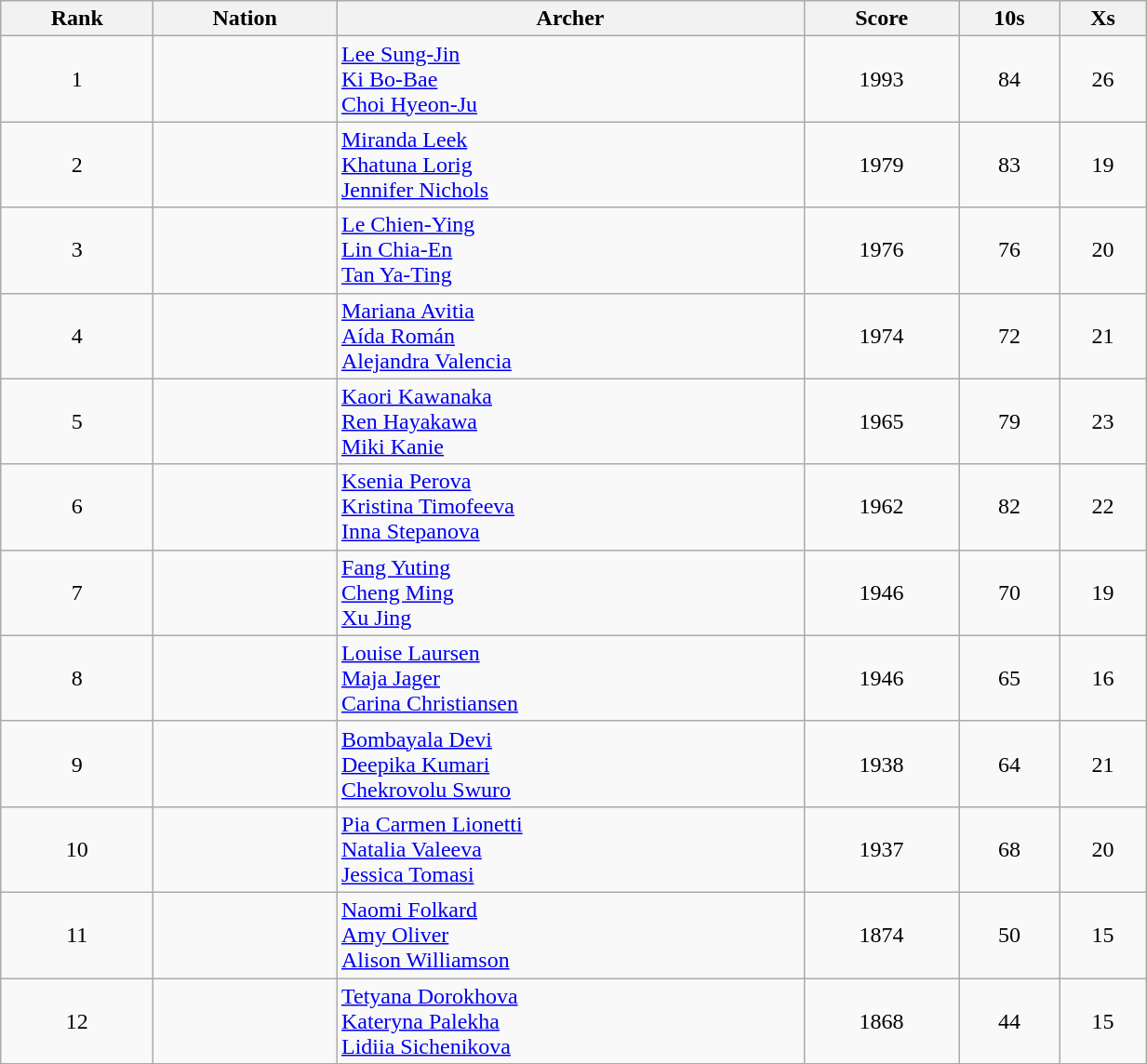<table class="wikitable sortable" style="text-align:center" width=65%>
<tr>
<th>Rank</th>
<th>Nation</th>
<th>Archer</th>
<th>Score</th>
<th>10s</th>
<th>Xs</th>
</tr>
<tr>
<td>1</td>
<td align=left></td>
<td align=left><a href='#'>Lee Sung-Jin</a><br><a href='#'>Ki Bo-Bae</a><br><a href='#'>Choi Hyeon-Ju</a></td>
<td>1993</td>
<td>84</td>
<td>26</td>
</tr>
<tr>
<td>2</td>
<td align=left></td>
<td align=left><a href='#'>Miranda Leek</a><br><a href='#'>Khatuna Lorig</a><br><a href='#'>Jennifer Nichols</a></td>
<td>1979</td>
<td>83</td>
<td>19</td>
</tr>
<tr>
<td>3</td>
<td align=left></td>
<td align=left><a href='#'>Le Chien-Ying</a><br><a href='#'>Lin Chia-En</a><br><a href='#'>Tan Ya-Ting</a></td>
<td>1976</td>
<td>76</td>
<td>20</td>
</tr>
<tr>
<td>4</td>
<td align=left></td>
<td align=left><a href='#'>Mariana Avitia</a> <br><a href='#'>Aída Román</a><br><a href='#'>Alejandra Valencia</a></td>
<td>1974</td>
<td>72</td>
<td>21</td>
</tr>
<tr>
<td>5</td>
<td align=left></td>
<td align=left><a href='#'>Kaori Kawanaka</a><br><a href='#'>Ren Hayakawa</a><br><a href='#'>Miki Kanie</a></td>
<td>1965</td>
<td>79</td>
<td>23</td>
</tr>
<tr>
<td>6</td>
<td align=left></td>
<td align=left><a href='#'>Ksenia Perova</a><br><a href='#'>Kristina Timofeeva</a><br><a href='#'>Inna Stepanova</a></td>
<td>1962</td>
<td>82</td>
<td>22</td>
</tr>
<tr>
<td>7</td>
<td align=left></td>
<td align=left><a href='#'>Fang Yuting</a><br><a href='#'>Cheng Ming</a><br><a href='#'>Xu Jing</a></td>
<td>1946</td>
<td>70</td>
<td>19</td>
</tr>
<tr>
<td>8</td>
<td align=left></td>
<td align=left><a href='#'>Louise Laursen</a><br><a href='#'>Maja Jager</a><br><a href='#'>Carina Christiansen</a></td>
<td>1946</td>
<td>65</td>
<td>16</td>
</tr>
<tr>
<td>9</td>
<td align=left></td>
<td align=left><a href='#'>Bombayala Devi</a><br><a href='#'>Deepika Kumari</a><br><a href='#'>Chekrovolu Swuro</a></td>
<td>1938</td>
<td>64</td>
<td>21</td>
</tr>
<tr>
<td>10</td>
<td align=left></td>
<td align=left><a href='#'>Pia Carmen Lionetti</a><br><a href='#'>Natalia Valeeva</a><br><a href='#'>Jessica Tomasi</a></td>
<td>1937</td>
<td>68</td>
<td>20</td>
</tr>
<tr>
<td>11</td>
<td align=left></td>
<td align=left><a href='#'>Naomi Folkard</a><br><a href='#'>Amy Oliver</a><br><a href='#'>Alison Williamson</a></td>
<td>1874</td>
<td>50</td>
<td>15</td>
</tr>
<tr>
<td>12</td>
<td align=left></td>
<td align=left><a href='#'>Tetyana Dorokhova</a><br><a href='#'>Kateryna Palekha</a><br><a href='#'>Lidiia Sichenikova</a></td>
<td>1868</td>
<td>44</td>
<td>15</td>
</tr>
</table>
